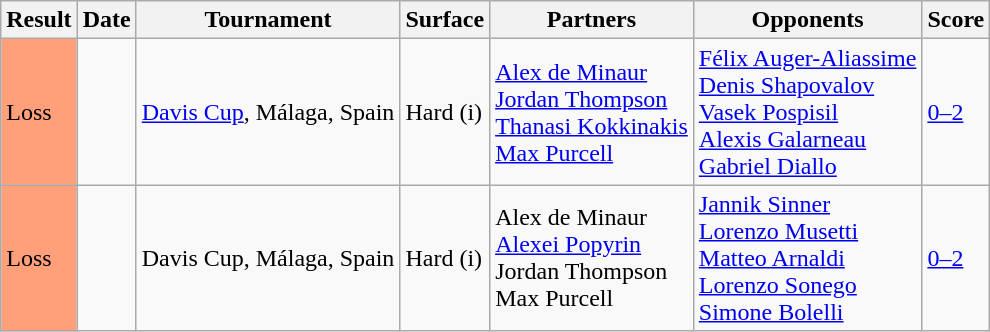<table class="sortable wikitable">
<tr>
<th>Result</th>
<th>Date</th>
<th>Tournament</th>
<th>Surface</th>
<th>Partners</th>
<th>Opponents</th>
<th class="unsortable">Score</th>
</tr>
<tr>
<td bgcolor=FFA07A>Loss</td>
<td><a href='#'></a></td>
<td><a href='#'>Davis Cup</a>, Málaga, Spain</td>
<td>Hard (i)</td>
<td> <a href='#'>Alex de Minaur</a> <br> <a href='#'>Jordan Thompson</a> <br> <a href='#'>Thanasi Kokkinakis</a> <br> <a href='#'>Max Purcell</a></td>
<td> <a href='#'>Félix Auger-Aliassime</a><br> <a href='#'>Denis Shapovalov</a><br> <a href='#'>Vasek Pospisil</a><br> <a href='#'>Alexis Galarneau</a><br> <a href='#'>Gabriel Diallo</a></td>
<td><a href='#'>0–2</a></td>
</tr>
<tr>
<td bgcolor=FFA07A>Loss</td>
<td><a href='#'></a></td>
<td>Davis Cup, Málaga, Spain</td>
<td>Hard (i)</td>
<td> Alex de Minaur <br> <a href='#'>Alexei Popyrin</a> <br> Jordan Thompson <br> Max Purcell <br></td>
<td> <a href='#'>Jannik Sinner</a> <br> <a href='#'>Lorenzo Musetti</a> <br> <a href='#'>Matteo Arnaldi</a> <br> <a href='#'>Lorenzo Sonego</a> <br> <a href='#'>Simone Bolelli</a> <br></td>
<td><a href='#'>0–2</a></td>
</tr>
</table>
